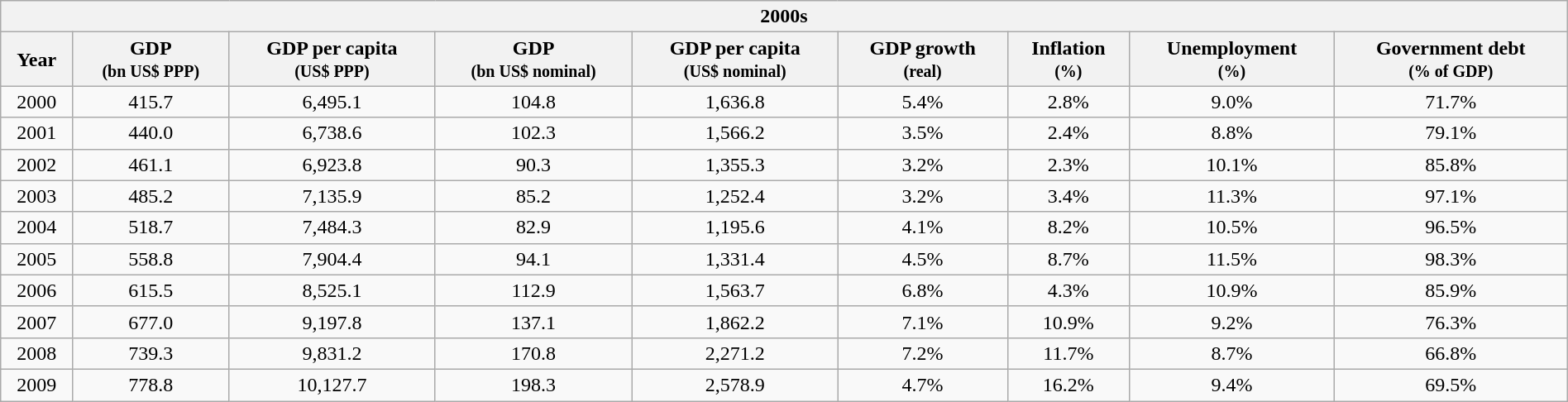<table class="wikitable mw-collapsible mw-collapsed" style="text-align:center; width:100%;">
<tr>
<th colspan=9 style="background:#f2f2f2;"><strong>2000s</strong></th>
</tr>
<tr>
<th>Year</th>
<th>GDP<br><small>(bn US$ PPP)</small></th>
<th>GDP per capita<br><small>(US$ PPP)</small></th>
<th>GDP<br><small>(bn US$ nominal)</small></th>
<th>GDP per capita<br><small>(US$ nominal)</small></th>
<th>GDP growth<br><small>(real)</small></th>
<th>Inflation<br><small>(%)</small></th>
<th>Unemployment<br><small>(%)</small></th>
<th>Government debt<br><small>(% of GDP)</small></th>
</tr>
<tr>
<td>2000</td>
<td>415.7</td>
<td>6,495.1</td>
<td>104.8</td>
<td>1,636.8</td>
<td>5.4%</td>
<td>2.8%</td>
<td>9.0%</td>
<td>71.7%</td>
</tr>
<tr>
<td>2001</td>
<td>440.0</td>
<td>6,738.6</td>
<td>102.3</td>
<td>1,566.2</td>
<td>3.5%</td>
<td>2.4%</td>
<td>8.8%</td>
<td>79.1%</td>
</tr>
<tr>
<td>2002</td>
<td>461.1</td>
<td>6,923.8</td>
<td>90.3</td>
<td>1,355.3</td>
<td>3.2%</td>
<td>2.3%</td>
<td>10.1%</td>
<td>85.8%</td>
</tr>
<tr>
<td>2003</td>
<td>485.2</td>
<td>7,135.9</td>
<td>85.2</td>
<td>1,252.4</td>
<td>3.2%</td>
<td>3.4%</td>
<td>11.3%</td>
<td>97.1%</td>
</tr>
<tr>
<td>2004</td>
<td>518.7</td>
<td>7,484.3</td>
<td>82.9</td>
<td>1,195.6</td>
<td>4.1%</td>
<td>8.2%</td>
<td>10.5%</td>
<td>96.5%</td>
</tr>
<tr>
<td>2005</td>
<td>558.8</td>
<td>7,904.4</td>
<td>94.1</td>
<td>1,331.4</td>
<td>4.5%</td>
<td>8.7%</td>
<td>11.5%</td>
<td>98.3%</td>
</tr>
<tr>
<td>2006</td>
<td>615.5</td>
<td>8,525.1</td>
<td>112.9</td>
<td>1,563.7</td>
<td>6.8%</td>
<td>4.3%</td>
<td>10.9%</td>
<td>85.9%</td>
</tr>
<tr>
<td>2007</td>
<td>677.0</td>
<td>9,197.8</td>
<td>137.1</td>
<td>1,862.2</td>
<td>7.1%</td>
<td>10.9%</td>
<td>9.2%</td>
<td>76.3%</td>
</tr>
<tr>
<td>2008</td>
<td>739.3</td>
<td>9,831.2</td>
<td>170.8</td>
<td>2,271.2</td>
<td>7.2%</td>
<td>11.7%</td>
<td>8.7%</td>
<td>66.8%</td>
</tr>
<tr>
<td>2009</td>
<td>778.8</td>
<td>10,127.7</td>
<td>198.3</td>
<td>2,578.9</td>
<td>4.7%</td>
<td>16.2%</td>
<td>9.4%</td>
<td>69.5%</td>
</tr>
</table>
